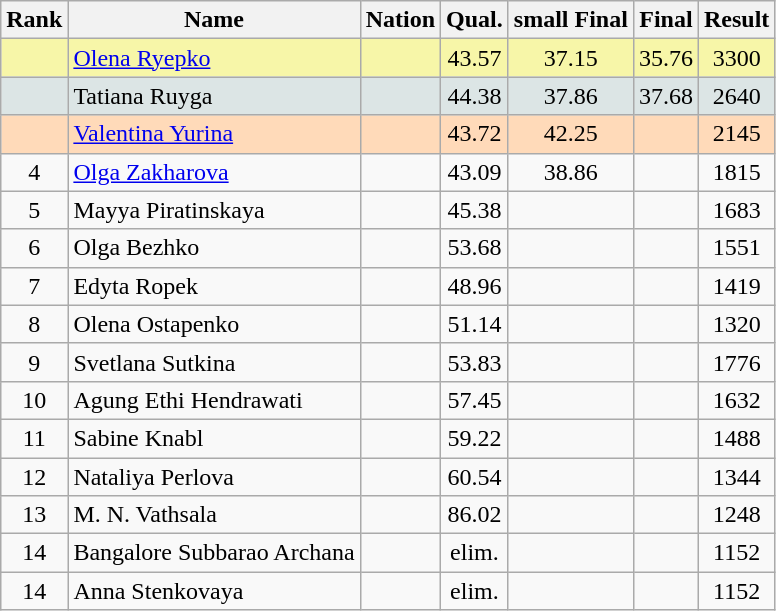<table class="wikitable sortable" style="text-align:center">
<tr>
<th>Rank</th>
<th>Name</th>
<th>Nation</th>
<th>Qual.</th>
<th>small Final</th>
<th>Final</th>
<th>Result</th>
</tr>
<tr bgcolor="#F7F6A8">
<td></td>
<td align="left"><a href='#'>Olena Ryepko</a></td>
<td align="left"></td>
<td>43.57</td>
<td>37.15</td>
<td>35.76</td>
<td>3300</td>
</tr>
<tr bgcolor="#DCE5E5">
<td></td>
<td align="left">Tatiana Ruyga</td>
<td align="left"></td>
<td>44.38</td>
<td>37.86</td>
<td>37.68</td>
<td>2640</td>
</tr>
<tr bgcolor="#FFDAB9">
<td></td>
<td align="left"><a href='#'>Valentina Yurina</a></td>
<td align="left"></td>
<td>43.72</td>
<td>42.25</td>
<td></td>
<td>2145</td>
</tr>
<tr>
<td align="center">4</td>
<td align="left"><a href='#'>Olga Zakharova</a></td>
<td align="left"></td>
<td>43.09</td>
<td>38.86</td>
<td></td>
<td>1815</td>
</tr>
<tr>
<td align="center">5</td>
<td align="left">Mayya Piratinskaya</td>
<td align="left"></td>
<td>45.38</td>
<td></td>
<td></td>
<td>1683</td>
</tr>
<tr>
<td align="center">6</td>
<td align="left">Olga Bezhko</td>
<td align="left"></td>
<td>53.68</td>
<td></td>
<td></td>
<td>1551</td>
</tr>
<tr>
<td align="center">7</td>
<td align="left">Edyta Ropek</td>
<td align="left"></td>
<td>48.96</td>
<td></td>
<td></td>
<td>1419</td>
</tr>
<tr>
<td align="center">8</td>
<td align="left">Olena Ostapenko</td>
<td align="left"></td>
<td>51.14</td>
<td></td>
<td></td>
<td>1320</td>
</tr>
<tr>
<td>9</td>
<td align="left">Svetlana Sutkina</td>
<td align="left"></td>
<td>53.83</td>
<td></td>
<td></td>
<td>1776</td>
</tr>
<tr>
<td>10</td>
<td align="left">Agung Ethi Hendrawati</td>
<td align="left"></td>
<td>57.45</td>
<td></td>
<td></td>
<td>1632</td>
</tr>
<tr>
<td>11</td>
<td align="left">Sabine Knabl</td>
<td align="left"></td>
<td>59.22</td>
<td></td>
<td></td>
<td>1488</td>
</tr>
<tr>
<td>12</td>
<td align="left">Nataliya Perlova</td>
<td align="left"></td>
<td>60.54</td>
<td></td>
<td></td>
<td>1344</td>
</tr>
<tr>
<td>13</td>
<td align="left">M. N. Vathsala</td>
<td align="left"></td>
<td>86.02</td>
<td></td>
<td></td>
<td>1248</td>
</tr>
<tr>
<td>14</td>
<td align="left">Bangalore Subbarao Archana</td>
<td align="left"></td>
<td>elim.</td>
<td></td>
<td></td>
<td>1152</td>
</tr>
<tr>
<td>14</td>
<td align="left">Anna Stenkovaya</td>
<td align="left"></td>
<td>elim.</td>
<td></td>
<td></td>
<td>1152</td>
</tr>
</table>
